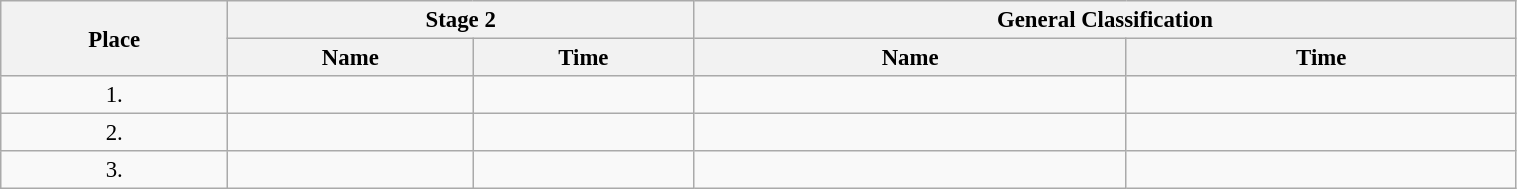<table class="wikitable"  style="font-size:95%; width:80%;">
<tr>
<th rowspan="2">Place</th>
<th colspan="2">Stage 2</th>
<th colspan="2">General Classification</th>
</tr>
<tr>
<th>Name</th>
<th>Time</th>
<th>Name</th>
<th>Time</th>
</tr>
<tr>
<td style="text-align:center;">1.</td>
<td></td>
<td></td>
<td></td>
<td></td>
</tr>
<tr>
<td style="text-align:center;">2.</td>
<td></td>
<td></td>
<td></td>
<td></td>
</tr>
<tr>
<td style="text-align:center;">3.</td>
<td></td>
<td></td>
<td></td>
<td></td>
</tr>
</table>
